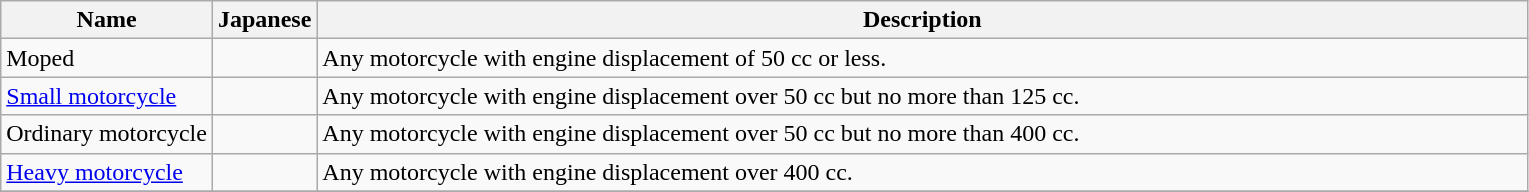<table class=wikitable>
<tr>
<th>Name</th>
<th>Japanese</th>
<th width=800>Description</th>
</tr>
<tr>
<td>Moped</td>
<td></td>
<td>Any motorcycle with engine displacement of 50 cc or less.</td>
</tr>
<tr>
<td><a href='#'>Small motorcycle</a></td>
<td></td>
<td>Any motorcycle with engine displacement over 50 cc but no more than 125 cc.</td>
</tr>
<tr>
<td>Ordinary motorcycle</td>
<td></td>
<td>Any motorcycle with engine displacement over 50 cc but no more than 400 cc.</td>
</tr>
<tr>
<td><a href='#'>Heavy motorcycle</a></td>
<td></td>
<td>Any motorcycle with engine displacement over 400 cc.</td>
</tr>
<tr>
</tr>
</table>
